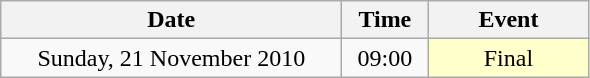<table class = "wikitable" style="text-align:center;">
<tr>
<th width=220>Date</th>
<th width=50>Time</th>
<th width=100>Event</th>
</tr>
<tr>
<td>Sunday, 21 November 2010</td>
<td>09:00</td>
<td bgcolor=ffffcc>Final</td>
</tr>
</table>
